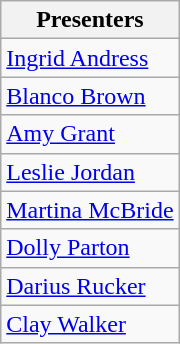<table class="wikitable" "style-text-align:center;">
<tr>
<th>Presenters</th>
</tr>
<tr>
<td><a href='#'>Ingrid Andress</a></td>
</tr>
<tr>
<td><a href='#'>Blanco Brown</a></td>
</tr>
<tr>
<td><a href='#'>Amy Grant</a></td>
</tr>
<tr>
<td><a href='#'>Leslie Jordan</a></td>
</tr>
<tr>
<td><a href='#'>Martina McBride</a></td>
</tr>
<tr>
<td><a href='#'>Dolly Parton</a></td>
</tr>
<tr>
<td><a href='#'>Darius Rucker</a></td>
</tr>
<tr>
<td><a href='#'>Clay Walker</a></td>
</tr>
</table>
